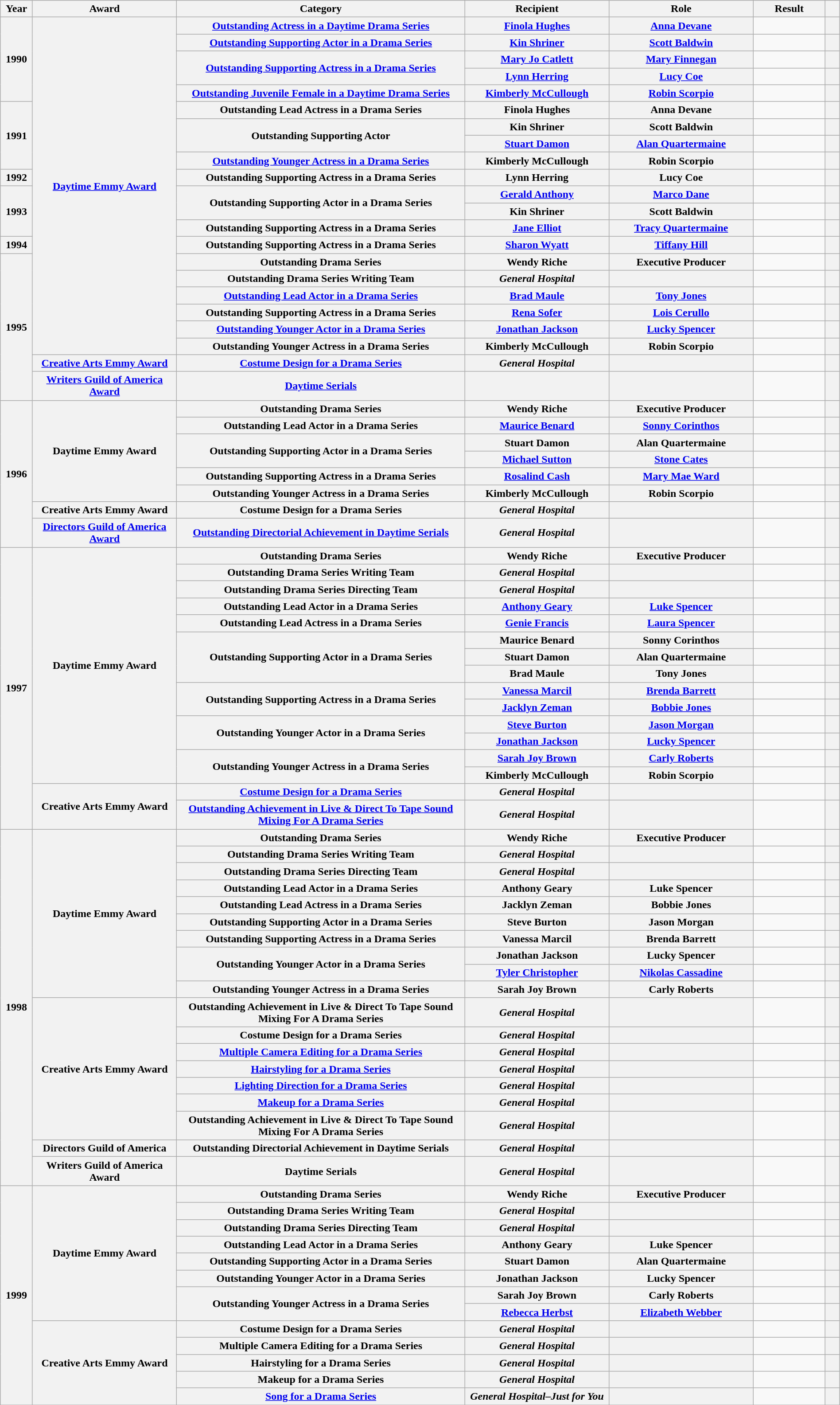<table class="wikitable sortable plainrowheaders" style="width:100%;">
<tr>
<th scope="col" style="width:1%;">Year</th>
<th scope="col" style="width:10%;">Award</th>
<th scope="col" style="width:20%;">Category</th>
<th scope="col" style="width:10%;">Recipient</th>
<th scope="col" style="width:10%;">Role</th>
<th scope="col" style="width:5%;">Result</th>
<th scope="col" style="width:1%;" class="unsortable"></th>
</tr>
<tr>
<th scope="row" rowspan="5" style="text-align:center">1990</th>
<th scope="row" rowspan="20" style="text-align:center"><a href='#'>Daytime Emmy Award</a></th>
<th scope="row" style="text-align:center"><a href='#'>Outstanding Actress in a Daytime Drama Series</a></th>
<th scope="row" style="text-align:center"><a href='#'>Finola Hughes</a></th>
<th scope="row" style="text-align:center"><a href='#'>Anna Devane</a></th>
<td></td>
<th scope="row" style="text-align:center"></th>
</tr>
<tr>
<th scope="row" style="text-align:center"><a href='#'>Outstanding Supporting Actor in a Drama Series</a></th>
<th scope="row" style="text-align:center"><a href='#'>Kin Shriner</a></th>
<th scope="row" style="text-align:center"><a href='#'>Scott Baldwin</a></th>
<td></td>
<th scope="row" style="text-align:center"></th>
</tr>
<tr>
<th scope="row" rowspan="2" style="text-align:center"><a href='#'>Outstanding Supporting Actress in a Drama Series</a></th>
<th scope="row" style="text-align:center"><a href='#'>Mary Jo Catlett</a></th>
<th scope="row" style="text-align:center"><a href='#'>Mary Finnegan</a></th>
<td></td>
<th scope="row" style="text-align:center"></th>
</tr>
<tr>
<th scope="row" style="text-align:center"><a href='#'>Lynn Herring</a></th>
<th scope="row" style="text-align:center"><a href='#'>Lucy Coe</a></th>
<td></td>
<th scope="row" style="text-align:center"></th>
</tr>
<tr>
<th scope="row" style="text-align:center"><a href='#'>Outstanding Juvenile Female in a Daytime Drama Series</a></th>
<th scope="row" style="text-align:center"><a href='#'>Kimberly McCullough</a></th>
<th scope="row" style="text-align:center"><a href='#'>Robin Scorpio</a></th>
<td></td>
<th scope="row" style="text-align:center"></th>
</tr>
<tr>
<th scope="row" rowspan="4" style="text-align:center">1991</th>
<th scope="row" style="text-align:center">Outstanding Lead Actress in a Drama Series</th>
<th scope="row" style="text-align:center">Finola Hughes</th>
<th scope="row" style="text-align:center">Anna Devane</th>
<td></td>
<th scope="row" style="text-align:center"></th>
</tr>
<tr>
<th scope="row" rowspan="2" style="text-align:center">Outstanding Supporting Actor</th>
<th scope="row" style="text-align:center">Kin Shriner</th>
<th scope="row" style="text-align:center">Scott Baldwin</th>
<td></td>
<th scope="row" style="text-align:center"></th>
</tr>
<tr>
<th scope="row" style="text-align:center"><a href='#'>Stuart Damon</a></th>
<th scope="row" style="text-align:center"><a href='#'>Alan Quartermaine</a></th>
<td></td>
<th scope="row" style="text-align:center"></th>
</tr>
<tr>
<th scope="row" style="text-align:center"><a href='#'>Outstanding Younger Actress in a Drama Series</a></th>
<th scope="row" style="text-align:center">Kimberly McCullough</th>
<th scope="row" style="text-align:center">Robin Scorpio</th>
<td></td>
<th scope="row" style="text-align:center"></th>
</tr>
<tr>
<th scope="row" style="text-align:center">1992</th>
<th scope="row" style="text-align:center">Outstanding Supporting Actress in a Drama Series</th>
<th scope="row" style="text-align:center">Lynn Herring</th>
<th scope="row" style="text-align:center">Lucy Coe</th>
<td></td>
<th scope="row" style="text-align:center"></th>
</tr>
<tr>
<th scope="row" rowspan="3" style="text-align:center">1993</th>
<th scope="row" rowspan="2" style="text-align:center">Outstanding Supporting Actor in a Drama Series</th>
<th scope="row" style="text-align:center"><a href='#'>Gerald Anthony</a></th>
<th scope="row" style="text-align:center"><a href='#'>Marco Dane</a></th>
<td></td>
<th scope="row" style="text-align:center"></th>
</tr>
<tr>
<th scope="row" style="text-align:center">Kin Shriner</th>
<th scope="row" style="text-align:center">Scott Baldwin</th>
<td></td>
<th scope="row" style="text-align:center"></th>
</tr>
<tr>
<th scope="row" style="text-align:center">Outstanding Supporting Actress in a Drama Series</th>
<th scope="row" style="text-align:center"><a href='#'>Jane Elliot</a></th>
<th scope="row" style="text-align:center"><a href='#'>Tracy Quartermaine</a></th>
<td></td>
<th scope="row" style="text-align:center"></th>
</tr>
<tr>
<th scope="row" style="text-align:center">1994</th>
<th scope="row" style="text-align:center">Outstanding Supporting Actress in a Drama Series</th>
<th scope="row" style="text-align:center"><a href='#'>Sharon Wyatt</a></th>
<th scope="row" style="text-align:center"><a href='#'>Tiffany Hill</a></th>
<td></td>
<th scope="row" style="text-align:center"></th>
</tr>
<tr>
<th scope="row" rowspan="8" style="text-align:center">1995</th>
<th scope="row" style="text-align:center">Outstanding Drama Series</th>
<th scope="row" style="text-align:center">Wendy Riche</th>
<th scope="row" style="text-align:center">Executive Producer</th>
<td></td>
<th scope="row" style="text-align:center"></th>
</tr>
<tr>
<th scope="row" style="text-align:center">Outstanding Drama Series Writing Team</th>
<th scope="row" style="text-align:center"><em>General Hospital</em></th>
<th scope="row" style="text-align:center"></th>
<td></td>
<th scope="row" style="text-align:center"></th>
</tr>
<tr>
<th scope="row" style="text-align:center"><a href='#'>Outstanding Lead Actor in a Drama Series</a></th>
<th scope="row" style="text-align:center"><a href='#'>Brad Maule</a></th>
<th scope="row" style="text-align:center"><a href='#'>Tony Jones</a></th>
<td></td>
<th scope="row" style="text-align:center"></th>
</tr>
<tr>
<th scope="row" style="text-align:center">Outstanding Supporting Actress in a Drama Series</th>
<th scope="row" style="text-align:center"><a href='#'>Rena Sofer</a></th>
<th scope="row" style="text-align:center"><a href='#'>Lois Cerullo</a></th>
<td></td>
<th scope="row" style="text-align:center"></th>
</tr>
<tr>
<th scope="row" style="text-align:center"><a href='#'>Outstanding Younger Actor in a Drama Series</a></th>
<th scope="row" style="text-align:center"><a href='#'>Jonathan Jackson</a></th>
<th scope="row" style="text-align:center"><a href='#'>Lucky Spencer</a></th>
<td></td>
<th scope="row" style="text-align:center"></th>
</tr>
<tr>
<th scope="row" style="text-align:center">Outstanding Younger Actress in a Drama Series</th>
<th scope="row" style="text-align:center">Kimberly McCullough</th>
<th scope="row" style="text-align:center">Robin Scorpio</th>
<td></td>
<th scope="row" style="text-align:center"></th>
</tr>
<tr>
<th scope="row" style="text-align:center"><a href='#'>Creative Arts Emmy Award</a></th>
<th scope="row" style="text-align:center"><a href='#'>Costume Design for a Drama Series</a></th>
<th scope="row" style="text-align:center"><em>General Hospital</em></th>
<th scope="row" style="text-align:center"></th>
<td></td>
<th scope="row" style="text-align:center"></th>
</tr>
<tr>
<th scope="row" style="text-align:center"><a href='#'>Writers Guild of America Award</a></th>
<th scope="row" style="text-align:center"><a href='#'>Daytime Serials</a></th>
<th scope="row" style="text-align:center"></th>
<th scope="row" style="text-align:center"></th>
<td></td>
<th scope="row" style="text-align:center"></th>
</tr>
<tr>
<th scope="row" rowspan="8" style="text-align:center">1996</th>
<th scope="row" rowspan="6" style="text-align:center">Daytime Emmy Award</th>
<th scope="row" style="text-align:center">Outstanding Drama Series</th>
<th scope="row" style="text-align:center">Wendy Riche</th>
<th scope="row" style="text-align:center">Executive Producer</th>
<td></td>
<th scope="row" style="text-align:center"></th>
</tr>
<tr>
<th scope="row" style="text-align:center">Outstanding Lead Actor in a Drama Series</th>
<th scope="row" style="text-align:center"><a href='#'>Maurice Benard</a></th>
<th scope="row" style="text-align:center"><a href='#'>Sonny Corinthos</a></th>
<td></td>
<th scope="row" style="text-align:center"></th>
</tr>
<tr>
<th scope="row" rowspan="2" style="text-align:center">Outstanding Supporting Actor in a Drama Series</th>
<th scope="row" style="text-align:center">Stuart Damon</th>
<th scope="row" style="text-align:center">Alan Quartermaine</th>
<td></td>
<th scope="row" style="text-align:center"></th>
</tr>
<tr>
<th scope="row" style="text-align:center"><a href='#'>Michael Sutton</a></th>
<th scope="row" style="text-align:center"><a href='#'>Stone Cates</a></th>
<td></td>
<th scope="row" style="text-align:center"></th>
</tr>
<tr>
<th scope="row" style="text-align:center">Outstanding Supporting Actress in a Drama Series</th>
<th scope="row" style="text-align:center"><a href='#'>Rosalind Cash</a></th>
<th scope="row" style="text-align:center"><a href='#'>Mary Mae Ward</a></th>
<td> </td>
<th scope="row" style="text-align:center"></th>
</tr>
<tr>
<th scope="row" style="text-align:center">Outstanding Younger Actress in a Drama Series</th>
<th scope="row" style="text-align:center">Kimberly McCullough</th>
<th scope="row" style="text-align:center">Robin Scorpio</th>
<td></td>
<th scope="row" style="text-align:center"></th>
</tr>
<tr>
<th scope="row" style="text-align:center">Creative Arts Emmy Award</th>
<th scope="row" style="text-align:center">Costume Design for a Drama Series</th>
<th scope="row" style="text-align:center"><em>General Hospital</em></th>
<th scope="row" style="text-align:center"></th>
<td></td>
<th scope="row" style="text-align:center"></th>
</tr>
<tr>
<th scope="row" style="text-align:center"><a href='#'>Directors Guild of America Award</a></th>
<th scope="row" style="text-align:center"><a href='#'>Outstanding Directorial Achievement in Daytime Serials</a></th>
<th scope="row" style="text-align:center"><em>General Hospital</em></th>
<th scope="row" style="text-align:center"></th>
<td></td>
<th scope="row" style="text-align:center"></th>
</tr>
<tr>
<th scope="row" rowspan="16" style="text-align:center">1997</th>
<th scope="row" rowspan="14" style="text-align:center">Daytime Emmy Award</th>
<th scope="row" style="text-align:center">Outstanding Drama Series</th>
<th scope="row" style="text-align:center">Wendy Riche</th>
<th scope="row" style="text-align:center">Executive Producer</th>
<td></td>
<th scope="row" style="text-align:center"></th>
</tr>
<tr>
<th scope="row" style="text-align:center">Outstanding Drama Series Writing Team</th>
<th scope="row" style="text-align:center"><em>General Hospital</em></th>
<th scope="row" style="text-align:center"></th>
<td></td>
<th scope="row" style="text-align:center"></th>
</tr>
<tr>
<th scope="row" style="text-align:center">Outstanding Drama Series Directing Team</th>
<th scope="row" style="text-align:center"><em>General Hospital</em></th>
<th scope="row" style="text-align:center"></th>
<td></td>
<th scope="row" style="text-align:center"></th>
</tr>
<tr>
<th scope="row" style="text-align:center">Outstanding Lead Actor in a Drama Series</th>
<th scope="row" style="text-align:center"><a href='#'>Anthony Geary</a></th>
<th scope="row" style="text-align:center"><a href='#'>Luke Spencer</a></th>
<td></td>
<th scope="row" style="text-align:center"></th>
</tr>
<tr>
<th scope="row" style="text-align:center">Outstanding Lead Actress in a Drama Series</th>
<th scope="row" style="text-align:center"><a href='#'>Genie Francis</a></th>
<th scope="row" style="text-align:center"><a href='#'>Laura Spencer</a></th>
<td></td>
<th scope="row" style="text-align:center"></th>
</tr>
<tr>
<th scope="row" rowspan="3" style="text-align:center">Outstanding Supporting Actor in a Drama Series</th>
<th scope="row" style="text-align:center">Maurice Benard</th>
<th scope="row" style="text-align:center">Sonny Corinthos</th>
<td></td>
<th scope="row" style="text-align:center"></th>
</tr>
<tr>
<th scope="row" style="text-align:center">Stuart Damon</th>
<th scope="row" style="text-align:center">Alan Quartermaine</th>
<td></td>
<th scope="row" style="text-align:center"></th>
</tr>
<tr>
<th scope="row" style="text-align:center">Brad Maule</th>
<th scope="row" style="text-align:center">Tony Jones</th>
<td></td>
<th scope="row" style="text-align:center"></th>
</tr>
<tr>
<th scope="row" rowspan="2" style="text-align:center">Outstanding Supporting Actress in a Drama Series</th>
<th scope="row" style="text-align:center"><a href='#'>Vanessa Marcil</a></th>
<th scope="row" style="text-align:center"><a href='#'>Brenda Barrett</a></th>
<td></td>
<th scope="row" style="text-align:center"></th>
</tr>
<tr>
<th scope="row" style="text-align:center"><a href='#'>Jacklyn Zeman</a></th>
<th scope="row" style="text-align:center"><a href='#'>Bobbie Jones</a></th>
<td></td>
<th scope="row" style="text-align:center"></th>
</tr>
<tr>
<th scope="row" rowspan="2" style="text-align:center">Outstanding Younger Actor in a Drama Series</th>
<th scope="row" style="text-align:center"><a href='#'>Steve Burton</a></th>
<th scope="row" style="text-align:center"><a href='#'>Jason Morgan</a></th>
<td></td>
<th scope="row" style="text-align:center"></th>
</tr>
<tr>
<th scope="row" style="text-align:center"><a href='#'>Jonathan Jackson</a></th>
<th scope="row" style="text-align:center"><a href='#'>Lucky Spencer</a></th>
<td></td>
<th scope="row" style="text-align:center"></th>
</tr>
<tr>
<th scope="row" rowspan="2" style="text-align:center">Outstanding Younger Actress in a Drama Series</th>
<th scope="row" style="text-align:center"><a href='#'>Sarah Joy Brown</a></th>
<th scope="row" style="text-align:center"><a href='#'>Carly Roberts</a></th>
<td></td>
<th scope="row" style="text-align:center"></th>
</tr>
<tr>
<th scope="row" style="text-align:center">Kimberly McCullough</th>
<th scope="row" style="text-align:center">Robin Scorpio</th>
<td></td>
<th scope="row" style="text-align:center"></th>
</tr>
<tr>
<th scope="row" rowspan="2" style="text-align:center">Creative Arts Emmy Award</th>
<th scope="row" style="text-align:center"><a href='#'>Costume Design for a Drama Series</a></th>
<th scope="row" style="text-align:center"><em>General Hospital</em></th>
<th scope="row" style="text-align:center"></th>
<td></td>
<th scope="row" style="text-align:center"></th>
</tr>
<tr>
<th scope="row" style="text-align:center"><a href='#'>Outstanding Achievement in Live & Direct To Tape Sound Mixing For A Drama Series</a></th>
<th scope="row" style="text-align:center"><em>General Hospital</em></th>
<th scope="row" style="text-align:center"></th>
<td></td>
<th scope="row" style="text-align:center"></th>
</tr>
<tr>
<th scope="row" rowspan="19" style="text-align:center">1998</th>
<th scope="row" rowspan="10" style="text-align: center">Daytime Emmy Award</th>
<th scope="row" style="text-align:center">Outstanding Drama Series</th>
<th scope="row" style="text-align:center">Wendy Riche</th>
<th scope="row" style="text-align:center">Executive Producer</th>
<td></td>
<th scope="row" style="text-align:center"></th>
</tr>
<tr>
<th scope="row" style="text-align:center">Outstanding Drama Series Writing Team</th>
<th scope="row" style="text-align:center"><em>General Hospital</em></th>
<th scope="row" style="text-align:center"></th>
<td></td>
<th scope="row" style="text-align:center"></th>
</tr>
<tr>
<th scope="row" style="text-align:center">Outstanding Drama Series Directing Team</th>
<th scope="row" style="text-align:center"><em>General Hospital</em></th>
<th scope="row" style="text-align:center"></th>
<td></td>
<th scope="row" style="text-align:center"></th>
</tr>
<tr>
<th scope="row" style="text-align:center">Outstanding Lead Actor in a Drama Series</th>
<th scope="row" style="text-align:center">Anthony Geary</th>
<th scope="row" style="text-align:center">Luke Spencer</th>
<td></td>
<th scope="row" style="text-align:center"></th>
</tr>
<tr>
<th scope="row" style="text-align:center">Outstanding Lead Actress in a Drama Series</th>
<th scope="row" style="text-align:center">Jacklyn Zeman</th>
<th scope="row" style="text-align:center">Bobbie Jones</th>
<td></td>
<th scope="row" style="text-align:center"></th>
</tr>
<tr>
<th scope="row" style="text-align:center">Outstanding Supporting Actor in a Drama Series</th>
<th scope="row" style="text-align:center">Steve Burton</th>
<th scope="row" style="text-align:center">Jason Morgan</th>
<td></td>
<th scope="row" style="text-align:center"></th>
</tr>
<tr>
<th scope="row" style="text-align:center">Outstanding Supporting Actress in a Drama Series</th>
<th scope="row" style="text-align:center">Vanessa Marcil</th>
<th scope="row" style="text-align:center">Brenda Barrett</th>
<td></td>
<th scope="row" style="text-align:center"></th>
</tr>
<tr>
<th scope="row" rowspan="2" style="text-align:center">Outstanding Younger Actor in a Drama Series</th>
<th scope="row" style="text-align:center">Jonathan Jackson</th>
<th scope="row" style="text-align:center">Lucky Spencer</th>
<td></td>
<th scope="row" style="text-align:center"></th>
</tr>
<tr>
<th scope="row" style="text-align:center"><a href='#'>Tyler Christopher</a></th>
<th scope="row" style="text-align:center"><a href='#'>Nikolas Cassadine</a></th>
<td></td>
<th scope="row" style="text-align:center"></th>
</tr>
<tr>
<th scope="row" style="text-align:center">Outstanding Younger Actress in a Drama Series</th>
<th scope="row" style="text-align:center">Sarah Joy Brown</th>
<th scope="row" style="text-align:center">Carly Roberts</th>
<td></td>
<th scope="row" style="text-align:center"></th>
</tr>
<tr>
<th scope="row" rowspan="7" style="text-align:center">Creative Arts Emmy Award</th>
<th scope="row" style="text-align:center">Outstanding Achievement in Live & Direct To Tape Sound Mixing For A Drama Series</th>
<th scope="row" style="text-align:center"><em>General Hospital</em></th>
<th scope="row" style="text-align:center"></th>
<td></td>
<th scope="row" style="text-align:center"></th>
</tr>
<tr>
<th scope="row" style="text-align:center">Costume Design for a Drama Series</th>
<th scope="row" style="text-align:center"><em>General Hospital</em></th>
<th scope="row" style="text-align:center"></th>
<td></td>
<th scope="row" style="text-align:center"></th>
</tr>
<tr>
<th scope="row" style="text-align:center"><a href='#'>Multiple Camera Editing for a Drama Series</a></th>
<th scope="row" style="text-align:center"><em>General Hospital</em></th>
<th scope="row" style="text-align:center"></th>
<td></td>
<th scope="row" style="text-align:center"></th>
</tr>
<tr>
<th scope="row" style="text-align:center"><a href='#'>Hairstyling for a Drama Series</a></th>
<th scope="row" style="text-align:center"><em>General Hospital</em></th>
<th scope="row" style="text-align:center"></th>
<td></td>
<th scope="row" style="text-align:center"></th>
</tr>
<tr>
<th scope="row" style="text-align:center"><a href='#'>Lighting Direction for a Drama Series</a></th>
<th scope="row" style="text-align:center"><em>General Hospital</em></th>
<th scope="row" style="text-align:center"></th>
<td></td>
<th scope="row" style="text-align:center"></th>
</tr>
<tr>
<th scope="row" style="text-align:center"><a href='#'>Makeup for a Drama Series</a></th>
<th scope="row" style="text-align:center"><em>General Hospital</em></th>
<th scope="row" style="text-align:center"></th>
<td></td>
<th scope="row" style="text-align:center"></th>
</tr>
<tr>
<th scope="row" style="text-align:center">Outstanding Achievement in Live & Direct To Tape Sound Mixing For A Drama Series</th>
<th scope="row" style="text-align:center"><em>General Hospital</em></th>
<th scope="row" style="text-align:center"></th>
<td></td>
<th scope="row" style="text-align:center"></th>
</tr>
<tr>
<th scope="row" style="text-align:center">Directors Guild of America</th>
<th scope="row" style="text-align:center">Outstanding Directorial Achievement in Daytime Serials</th>
<th scope="row" style="text-align:center"><em>General Hospital</em></th>
<th scope="row" style="text-align:center"></th>
<td></td>
<th scope="row" style="text-align:center"></th>
</tr>
<tr>
<th scope="row" style="text-align:center">Writers Guild of America Award</th>
<th scope="row" style="text-align:center">Daytime Serials</th>
<th scope="row" style="text-align:center"><em>General Hospital</em></th>
<th scope="row" style="text-align:center"></th>
<td></td>
<th scope="row" style="text-align:center"></th>
</tr>
<tr>
<th scope="row" rowspan="13" style="text-align:center">1999</th>
<th scope="row" rowspan="8" style="text-align:center">Daytime Emmy Award</th>
<th scope="row" style="text-align:center">Outstanding Drama Series</th>
<th scope="row" style="text-align:center">Wendy Riche</th>
<th scope="row" style="text-align:center">Executive Producer</th>
<td></td>
<th scope="row" style="text-align:center"></th>
</tr>
<tr>
<th scope="row" style="text-align:center">Outstanding Drama Series Writing Team</th>
<th scope="row" style="text-align:center"><em>General Hospital</em></th>
<th scope="row" style="text-align:center"></th>
<td></td>
<th scope="row" style="text-align:center"></th>
</tr>
<tr>
<th scope="row" style="text-align:center">Outstanding Drama Series Directing Team</th>
<th scope="row" style="text-align:center"><em>General Hospital</em></th>
<th scope="row" style="text-align:center"></th>
<td></td>
<th scope="row" style="text-align:center"></th>
</tr>
<tr>
<th scope="row" style="text-align:center">Outstanding Lead Actor in a Drama Series</th>
<th scope="row" style="text-align:center">Anthony Geary</th>
<th scope="row" style="text-align:center">Luke Spencer</th>
<td></td>
<th scope="row" style="text-align:center"></th>
</tr>
<tr>
<th scope="row" style="text-align:center">Outstanding Supporting Actor in a Drama Series</th>
<th scope="row" style="text-align:center">Stuart Damon</th>
<th scope="row" style="text-align:center">Alan Quartermaine</th>
<td></td>
<th scope="row" style="text-align:center"></th>
</tr>
<tr>
<th scope="row" style="text-align:center">Outstanding Younger Actor in a Drama Series</th>
<th scope="row" style="text-align:center">Jonathan Jackson</th>
<th scope="row" style="text-align:center">Lucky Spencer</th>
<td></td>
<th scope="row" style="text-align:center"></th>
</tr>
<tr>
<th scope="row" rowspan="2" style="text-align:center">Outstanding Younger Actress in a Drama Series</th>
<th scope="row" style="text-align:center">Sarah Joy Brown</th>
<th scope="row" style="text-align:center">Carly Roberts</th>
<td></td>
<th scope="row" style="text-align:center"></th>
</tr>
<tr>
<th scope="row" style="text-align:center"><a href='#'>Rebecca Herbst</a></th>
<th scope="row" style="text-align:center"><a href='#'>Elizabeth Webber</a></th>
<td></td>
<th scope="row" style="text-align:center"></th>
</tr>
<tr>
<th scope="row" rowspan="5" style="text-align: center">Creative Arts Emmy Award</th>
<th scope="row" style="text-align:center">Costume Design for a Drama Series</th>
<th scope="row" style="text-align:center"><em>General Hospital</em></th>
<th scope="row" style="text-align:center"></th>
<td></td>
<th scope="row" style="text-align:center"></th>
</tr>
<tr>
<th scope="row" style="text-align:center">Multiple Camera Editing for a Drama Series</th>
<th scope="row" style="text-align:center"><em>General Hospital</em></th>
<th scope="row" style="text-align:center"></th>
<td></td>
<th scope="row" style="text-align:center"></th>
</tr>
<tr>
<th scope="row" style="text-align:center">Hairstyling for a Drama Series</th>
<th scope="row" style="text-align:center"><em>General Hospital</em></th>
<th scope="row" style="text-align:center"></th>
<td></td>
<th scope="row" style="text-align:center"></th>
</tr>
<tr>
<th scope="row" style="text-align:center">Makeup for a Drama Series</th>
<th scope="row" style="text-align:center"><em>General Hospital</em></th>
<th scope="row" style="text-align:center"></th>
<td></td>
<th scope="row" style="text-align:center"></th>
</tr>
<tr>
<th scope="row" style="text-align:center"><a href='#'>Song for a Drama Series</a></th>
<th scope="row" style="text-align:center"><em>General Hospital</em>–<em>Just for You</em></th>
<th scope="row" style="text-align:center"></th>
<td></td>
<th scope="row" style="text-align:center"></th>
</tr>
<tr>
</tr>
</table>
